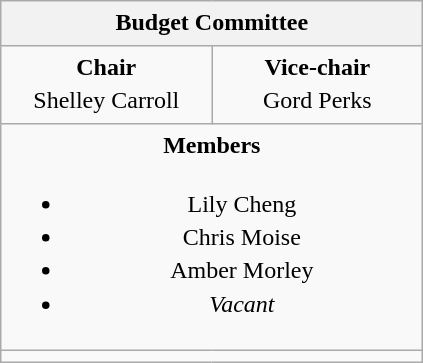<table class="wikitable" style="line-height:1.4em; text-align:center;">
<tr>
<th colspan="2" scope="col">Budget Committee</th>
</tr>
<tr>
<td style="width: 100pt;"><strong>Chair</strong><br>Shelley Carroll</td>
<td style="width: 100pt;"><strong>Vice-chair</strong><br>Gord Perks</td>
</tr>
<tr>
<td colspan="2"><strong>Members</strong><br><ul><li>Lily Cheng</li><li>Chris Moise</li><li>Amber Morley</li><li><em>Vacant</em></li></ul></td>
</tr>
<tr>
<td colspan="2"></td>
</tr>
</table>
